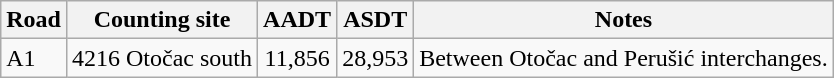<table class="wikitable">
<tr>
<th bgcolor="#f2f2f2">Road</th>
<th bgcolor="#f2f2f2">Counting site</th>
<th bgcolor="#f2f2f2">AADT</th>
<th bgcolor="#f2f2f2">ASDT</th>
<th bgcolor="#f2f2f2">Notes</th>
</tr>
<tr>
<td> A1</td>
<td>4216 Otočac south</td>
<td align=center>11,856</td>
<td align=center>28,953</td>
<td>Between Otočac and Perušić interchanges.</td>
</tr>
</table>
